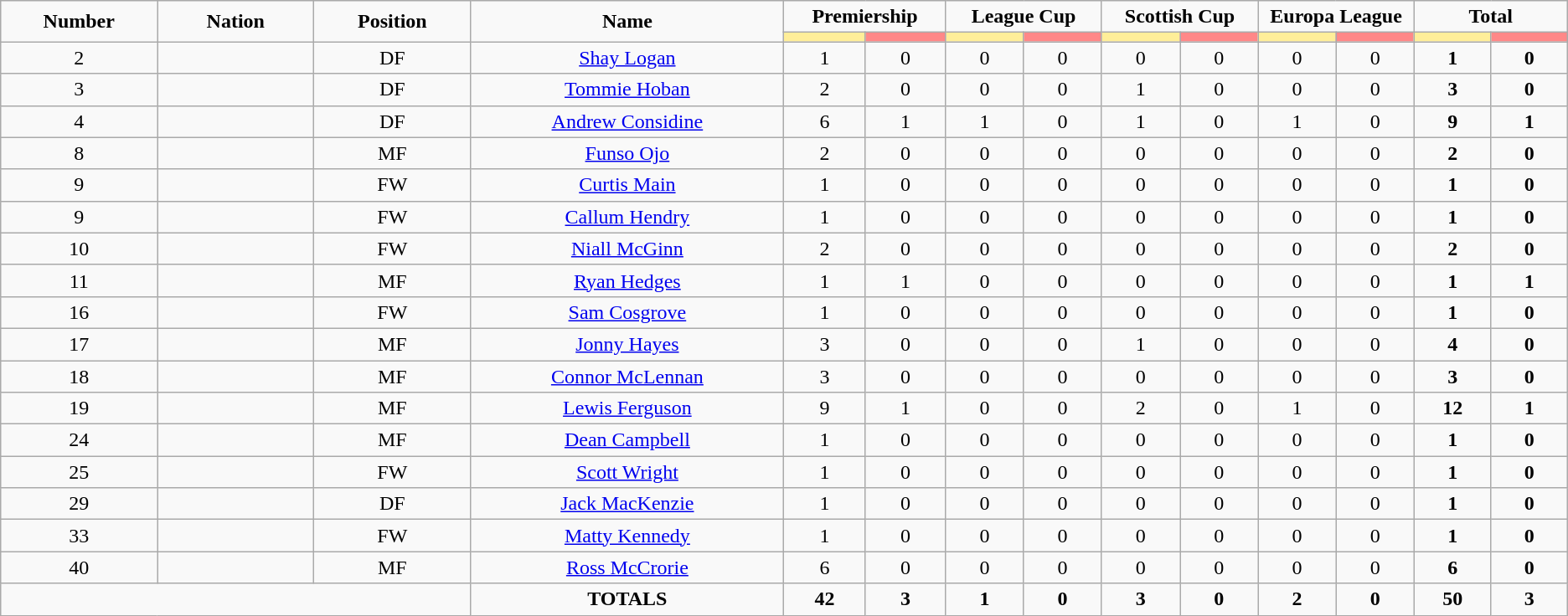<table class="wikitable" style="font-size: 100%; text-align: center;">
<tr>
<td rowspan="2" width="10%" style="text-align:center"><strong>Number</strong></td>
<td rowspan="2" width="10%" style="text-align:center"><strong>Nation</strong></td>
<td rowspan="2" width="10%" style="text-align:center"><strong>Position</strong></td>
<td rowspan="2" width="20%" style="text-align:center"><strong>Name</strong></td>
<td colspan="2" style="text-align:center"><strong>Premiership</strong></td>
<td colspan="2" style="text-align:center"><strong>League Cup</strong></td>
<td colspan="2" style="text-align:center"><strong>Scottish Cup</strong></td>
<td colspan="2" style="text-align:center"><strong>Europa League</strong></td>
<td colspan="2" style="text-align:center"><strong>Total </strong></td>
</tr>
<tr>
<th width=60 style="background: #FFEE99"></th>
<th width=60 style="background: #FF8888"></th>
<th width=60 style="background: #FFEE99"></th>
<th width=60 style="background: #FF8888"></th>
<th width=60 style="background: #FFEE99"></th>
<th width=60 style="background: #FF8888"></th>
<th width=60 style="background: #FFEE99"></th>
<th width=60 style="background: #FF8888"></th>
<th width=60 style="background: #FFEE99"></th>
<th width=60 style="background: #FF8888"></th>
</tr>
<tr>
<td>2</td>
<td></td>
<td>DF</td>
<td><a href='#'>Shay Logan</a></td>
<td>1</td>
<td>0</td>
<td>0</td>
<td>0</td>
<td>0</td>
<td>0</td>
<td>0</td>
<td>0</td>
<td><strong>1</strong></td>
<td><strong>0</strong></td>
</tr>
<tr>
<td>3</td>
<td></td>
<td>DF</td>
<td><a href='#'>Tommie Hoban</a></td>
<td>2</td>
<td>0</td>
<td>0</td>
<td>0</td>
<td>1</td>
<td>0</td>
<td>0</td>
<td>0</td>
<td><strong>3</strong></td>
<td><strong>0</strong></td>
</tr>
<tr>
<td>4</td>
<td></td>
<td>DF</td>
<td><a href='#'>Andrew Considine</a></td>
<td>6</td>
<td>1</td>
<td>1</td>
<td>0</td>
<td>1</td>
<td>0</td>
<td>1</td>
<td>0</td>
<td><strong>9</strong></td>
<td><strong>1</strong></td>
</tr>
<tr>
<td>8</td>
<td></td>
<td>MF</td>
<td><a href='#'>Funso Ojo</a></td>
<td>2</td>
<td>0</td>
<td>0</td>
<td>0</td>
<td>0</td>
<td>0</td>
<td>0</td>
<td>0</td>
<td><strong>2</strong></td>
<td><strong>0</strong></td>
</tr>
<tr>
<td>9</td>
<td></td>
<td>FW</td>
<td><a href='#'>Curtis Main</a></td>
<td>1</td>
<td>0</td>
<td>0</td>
<td>0</td>
<td>0</td>
<td>0</td>
<td>0</td>
<td>0</td>
<td><strong>1</strong></td>
<td><strong>0</strong></td>
</tr>
<tr>
<td>9</td>
<td></td>
<td>FW</td>
<td><a href='#'>Callum Hendry</a></td>
<td>1</td>
<td>0</td>
<td>0</td>
<td>0</td>
<td>0</td>
<td>0</td>
<td>0</td>
<td>0</td>
<td><strong>1</strong></td>
<td><strong>0</strong></td>
</tr>
<tr>
<td>10</td>
<td></td>
<td>FW</td>
<td><a href='#'>Niall McGinn</a></td>
<td>2</td>
<td>0</td>
<td>0</td>
<td>0</td>
<td>0</td>
<td>0</td>
<td>0</td>
<td>0</td>
<td><strong>2</strong></td>
<td><strong>0</strong></td>
</tr>
<tr>
<td>11</td>
<td></td>
<td>MF</td>
<td><a href='#'>Ryan Hedges</a></td>
<td>1</td>
<td>1</td>
<td>0</td>
<td>0</td>
<td>0</td>
<td>0</td>
<td>0</td>
<td>0</td>
<td><strong>1</strong></td>
<td><strong>1</strong></td>
</tr>
<tr>
<td>16</td>
<td></td>
<td>FW</td>
<td><a href='#'>Sam Cosgrove</a></td>
<td>1</td>
<td>0</td>
<td>0</td>
<td>0</td>
<td>0</td>
<td>0</td>
<td>0</td>
<td>0</td>
<td><strong>1</strong></td>
<td><strong>0</strong></td>
</tr>
<tr>
<td>17</td>
<td></td>
<td>MF</td>
<td><a href='#'>Jonny Hayes</a></td>
<td>3</td>
<td>0</td>
<td>0</td>
<td>0</td>
<td>1</td>
<td>0</td>
<td>0</td>
<td>0</td>
<td><strong>4</strong></td>
<td><strong>0</strong></td>
</tr>
<tr>
<td>18</td>
<td></td>
<td>MF</td>
<td><a href='#'>Connor McLennan</a></td>
<td>3</td>
<td>0</td>
<td>0</td>
<td>0</td>
<td>0</td>
<td>0</td>
<td>0</td>
<td>0</td>
<td><strong>3</strong></td>
<td><strong>0</strong></td>
</tr>
<tr>
<td>19</td>
<td></td>
<td>MF</td>
<td><a href='#'>Lewis Ferguson</a></td>
<td>9</td>
<td>1</td>
<td>0</td>
<td>0</td>
<td>2</td>
<td>0</td>
<td>1</td>
<td>0</td>
<td><strong>12</strong></td>
<td><strong>1</strong></td>
</tr>
<tr>
<td>24</td>
<td></td>
<td>MF</td>
<td><a href='#'>Dean Campbell</a></td>
<td>1</td>
<td>0</td>
<td>0</td>
<td>0</td>
<td>0</td>
<td>0</td>
<td>0</td>
<td>0</td>
<td><strong>1</strong></td>
<td><strong>0</strong></td>
</tr>
<tr>
<td>25</td>
<td></td>
<td>FW</td>
<td><a href='#'>Scott Wright</a></td>
<td>1</td>
<td>0</td>
<td>0</td>
<td>0</td>
<td>0</td>
<td>0</td>
<td>0</td>
<td>0</td>
<td><strong>1</strong></td>
<td><strong>0</strong></td>
</tr>
<tr>
<td>29</td>
<td></td>
<td>DF</td>
<td><a href='#'>Jack MacKenzie</a></td>
<td>1</td>
<td>0</td>
<td>0</td>
<td>0</td>
<td>0</td>
<td>0</td>
<td>0</td>
<td>0</td>
<td><strong>1</strong></td>
<td><strong>0</strong></td>
</tr>
<tr>
<td>33</td>
<td></td>
<td>FW</td>
<td><a href='#'>Matty Kennedy</a></td>
<td>1</td>
<td>0</td>
<td>0</td>
<td>0</td>
<td>0</td>
<td>0</td>
<td>0</td>
<td>0</td>
<td><strong>1</strong></td>
<td><strong>0</strong></td>
</tr>
<tr>
<td>40</td>
<td></td>
<td>MF</td>
<td><a href='#'>Ross McCrorie</a></td>
<td>6</td>
<td>0</td>
<td>0</td>
<td>0</td>
<td>0</td>
<td>0</td>
<td>0</td>
<td>0</td>
<td><strong>6</strong></td>
<td><strong>0</strong></td>
</tr>
<tr>
<td colspan="3"></td>
<td><strong>TOTALS</strong></td>
<td><strong>42</strong></td>
<td><strong>3</strong></td>
<td><strong>1</strong></td>
<td><strong>0</strong></td>
<td><strong>3</strong></td>
<td><strong>0</strong></td>
<td><strong>2</strong></td>
<td><strong>0</strong></td>
<td><strong>50</strong></td>
<td><strong>3</strong></td>
</tr>
</table>
